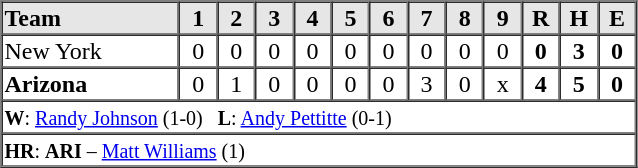<table border="1" cellspacing="0"  style="width:425px; margin-left:3em;">
<tr style="text-align:center; background:#e6e6e6;">
<th style="text-align:left; width:28%;">Team</th>
<th style="width:6%;">1</th>
<th style="width:6%;">2</th>
<th style="width:6%;">3</th>
<th style="width:6%;">4</th>
<th style="width:6%;">5</th>
<th style="width:6%;">6</th>
<th style="width:6%;">7</th>
<th style="width:6%;">8</th>
<th style="width:6%;">9</th>
<th style="width:6%;">R</th>
<th style="width:6%;">H</th>
<th style="width:6%;">E</th>
</tr>
<tr style="text-align:center;">
<td style="text-align:left;">New York</td>
<td>0</td>
<td>0</td>
<td>0</td>
<td>0</td>
<td>0</td>
<td>0</td>
<td>0</td>
<td>0</td>
<td>0</td>
<td><strong>0</strong></td>
<td><strong>3</strong></td>
<td><strong>0</strong></td>
</tr>
<tr style="text-align:center;">
<td style="text-align:left;"><strong>Arizona</strong></td>
<td>0</td>
<td>1</td>
<td>0</td>
<td>0</td>
<td>0</td>
<td>0</td>
<td>3</td>
<td>0</td>
<td>x</td>
<td><strong>4</strong></td>
<td><strong>5</strong></td>
<td><strong>0</strong></td>
</tr>
<tr style="text-align:left;">
<td colspan=13><small><strong>W</strong>: <a href='#'>Randy Johnson</a> (1-0)   <strong>L</strong>: <a href='#'>Andy Pettitte</a> (0-1)  </small></td>
</tr>
<tr style="text-align:left;">
<td colspan=13><small><strong>HR</strong>: <strong>ARI</strong> – <a href='#'>Matt Williams</a> (1)</small></td>
</tr>
</table>
